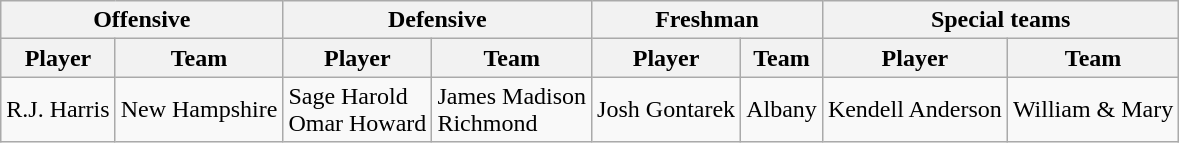<table class="wikitable" border="1">
<tr>
<th colspan="2">Offensive</th>
<th colspan="2">Defensive</th>
<th colspan="2">Freshman</th>
<th colspan="2">Special teams</th>
</tr>
<tr>
<th>Player</th>
<th>Team</th>
<th>Player</th>
<th>Team</th>
<th>Player</th>
<th>Team</th>
<th>Player</th>
<th>Team</th>
</tr>
<tr>
<td>R.J. Harris</td>
<td>New Hampshire</td>
<td>Sage Harold<br>Omar Howard</td>
<td>James Madison<br>Richmond</td>
<td>Josh Gontarek</td>
<td>Albany</td>
<td>Kendell Anderson</td>
<td>William & Mary</td>
</tr>
</table>
